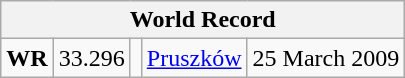<table class="wikitable">
<tr>
<th colspan=5>World Record</th>
</tr>
<tr>
<td><strong>WR</strong></td>
<td>33.296</td>
<td></td>
<td><a href='#'>Pruszków</a> </td>
<td>25 March 2009</td>
</tr>
</table>
